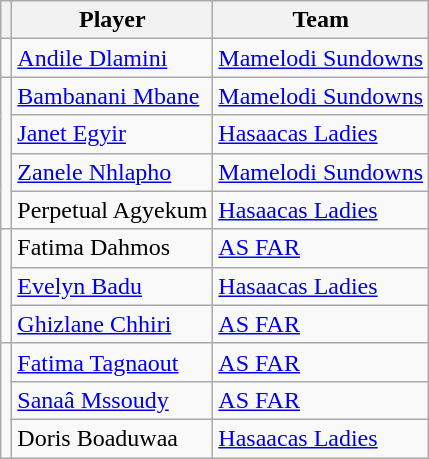<table class="wikitable">
<tr>
<th></th>
<th>Player</th>
<th>Team</th>
</tr>
<tr>
<td></td>
<td align="left"> <a href='#'>Andile Dlamini</a></td>
<td align="left"> <a href='#'>Mamelodi Sundowns</a></td>
</tr>
<tr>
<td rowspan="4"></td>
<td align="left"> <a href='#'>Bambanani Mbane</a></td>
<td align="left"> <a href='#'>Mamelodi Sundowns</a></td>
</tr>
<tr>
<td align="left"> <a href='#'>Janet Egyir</a></td>
<td align="left"> <a href='#'>Hasaacas Ladies</a></td>
</tr>
<tr>
<td align="left"> <a href='#'>Zanele Nhlapho</a></td>
<td align="left"> <a href='#'>Mamelodi Sundowns</a></td>
</tr>
<tr>
<td align="left"> Perpetual Agyekum</td>
<td align="left"> <a href='#'>Hasaacas Ladies</a></td>
</tr>
<tr>
<td rowspan="3"></td>
<td align="left"> Fatima Dahmos</td>
<td align="left"> <a href='#'>AS FAR</a></td>
</tr>
<tr>
<td align="left"> <a href='#'>Evelyn Badu</a></td>
<td align="left"> <a href='#'>Hasaacas Ladies</a></td>
</tr>
<tr>
<td> <a href='#'>Ghizlane Chhiri</a></td>
<td> <a href='#'>AS FAR</a></td>
</tr>
<tr>
<td rowspan="3"></td>
<td align="left"> <a href='#'>Fatima Tagnaout</a></td>
<td align="left"> <a href='#'>AS FAR</a></td>
</tr>
<tr>
<td align="left"> <a href='#'>Sanaâ Mssoudy</a></td>
<td align="left"> <a href='#'>AS FAR</a></td>
</tr>
<tr>
<td align="left"> Doris Boaduwaa</td>
<td align="left"> <a href='#'>Hasaacas Ladies</a></td>
</tr>
</table>
